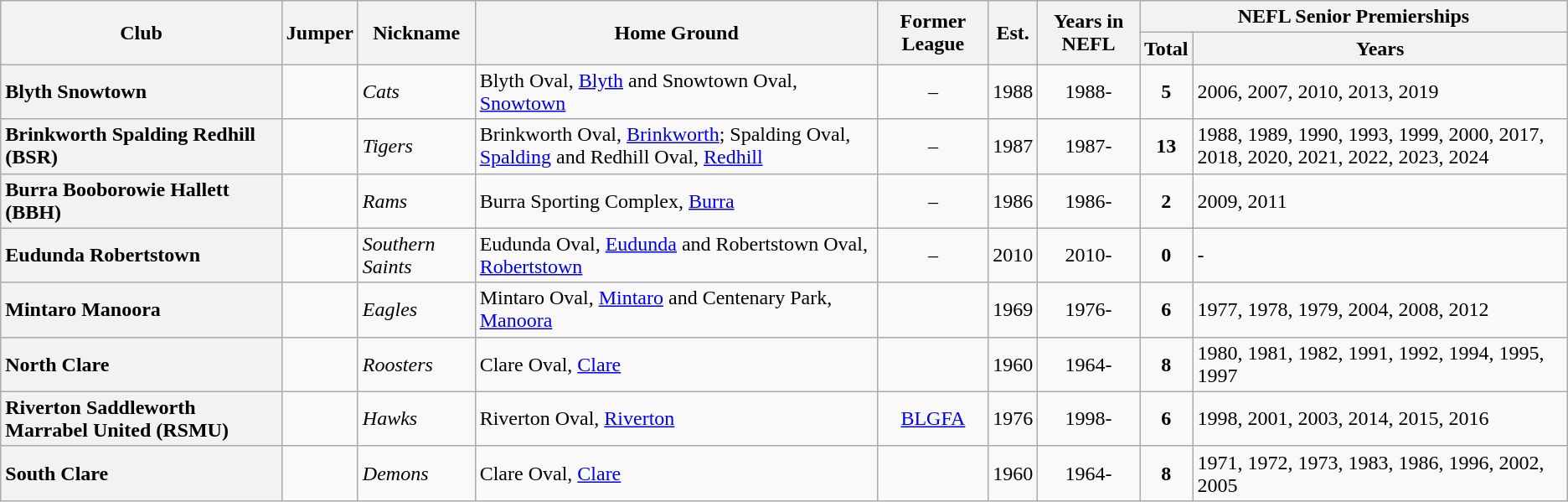<table class="wikitable sortable">
<tr>
<th rowspan="2">Club</th>
<th rowspan="2">Jumper</th>
<th rowspan="2">Nickname</th>
<th rowspan="2">Home Ground</th>
<th rowspan="2">Former League</th>
<th rowspan="2">Est.</th>
<th rowspan="2">Years in NEFL</th>
<th colspan="2">NEFL Senior Premierships</th>
</tr>
<tr>
<th>Total</th>
<th>Years</th>
</tr>
<tr>
<th style="text-align:left">Blyth Snowtown</th>
<td></td>
<td><em>Cats</em></td>
<td>Blyth Oval, <a href='#'>Blyth</a> and Snowtown Oval, <a href='#'>Snowtown</a></td>
<td align="center">–</td>
<td align="center">1988</td>
<td align="center">1988-</td>
<td align="center"><strong>5</strong></td>
<td>2006, 2007, 2010, 2013, 2019</td>
</tr>
<tr>
<th style="text-align:left">Brinkworth Spalding Redhill (BSR)</th>
<td></td>
<td><em>Tigers</em></td>
<td>Brinkworth Oval, <a href='#'>Brinkworth</a>; Spalding Oval, <a href='#'>Spalding</a> and Redhill Oval, <a href='#'>Redhill</a></td>
<td align="center">–</td>
<td align="center">1987</td>
<td align="center">1987-</td>
<td align="center"><strong>13</strong></td>
<td>1988, 1989, 1990, 1993, 1999, 2000, 2017, 2018, 2020, 2021, 2022, 2023, 2024</td>
</tr>
<tr>
<th style="text-align:left">Burra Booborowie Hallett (BBH)</th>
<td></td>
<td><em>Rams</em></td>
<td>Burra Sporting Complex, <a href='#'>Burra</a></td>
<td align="center">–</td>
<td align="center">1986</td>
<td align="center">1986-</td>
<td align="center"><strong>2</strong></td>
<td>2009, 2011</td>
</tr>
<tr>
<th style="text-align:left">Eudunda Robertstown</th>
<td></td>
<td><em>Southern Saints</em></td>
<td>Eudunda Oval, <a href='#'>Eudunda</a> and Robertstown Oval, <a href='#'>Robertstown</a></td>
<td align="center">–</td>
<td align="center">2010</td>
<td align="center">2010-</td>
<td align="center"><strong>0</strong></td>
<td>-</td>
</tr>
<tr>
<th style="text-align:left">Mintaro Manoora</th>
<td></td>
<td><em>Eagles</em></td>
<td>Mintaro Oval, <a href='#'>Mintaro</a> and Centenary Park, <a href='#'>Manoora</a></td>
<td align="center"></td>
<td align="center">1969</td>
<td align="center">1976-</td>
<td align="center"><strong>6</strong></td>
<td>1977, 1978, 1979, 2004, 2008, 2012</td>
</tr>
<tr>
<th style="text-align:left">North Clare</th>
<td></td>
<td><em>Roosters</em></td>
<td>Clare Oval, <a href='#'>Clare</a></td>
<td align="center"></td>
<td align="center">1960</td>
<td align="center">1964-</td>
<td align="center"><strong>8</strong></td>
<td>1980, 1981, 1982, 1991, 1992, 1994, 1995, 1997</td>
</tr>
<tr>
<th style="text-align:left">Riverton Saddleworth Marrabel United (RSMU)</th>
<td></td>
<td><em>Hawks</em></td>
<td>Riverton Oval, <a href='#'>Riverton</a></td>
<td align="center"><a href='#'>BLGFA</a></td>
<td align="center">1976</td>
<td align="center">1998-</td>
<td align="center"><strong>6</strong></td>
<td>1998, 2001, 2003, 2014, 2015, 2016</td>
</tr>
<tr>
<th style="text-align:left">South Clare</th>
<td></td>
<td><em>Demons</em></td>
<td>Clare Oval, <a href='#'>Clare</a></td>
<td align="center"></td>
<td align="center">1960</td>
<td align="center">1964-</td>
<td align="center"><strong>8</strong></td>
<td>1971, 1972, 1973, 1983, 1986, 1996, 2002, 2005</td>
</tr>
</table>
